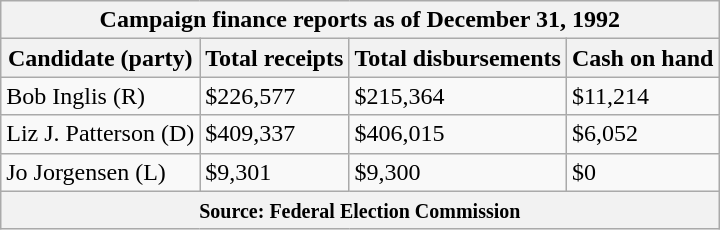<table class="wikitable sortable">
<tr>
<th colspan=4>Campaign finance reports as of December 31, 1992</th>
</tr>
<tr style="text-align:center;">
<th>Candidate (party)</th>
<th>Total receipts</th>
<th>Total disbursements</th>
<th>Cash on hand</th>
</tr>
<tr>
<td>Bob Inglis (R)</td>
<td>$226,577</td>
<td>$215,364</td>
<td>$11,214</td>
</tr>
<tr>
<td>Liz J. Patterson (D)</td>
<td>$409,337</td>
<td>$406,015</td>
<td>$6,052</td>
</tr>
<tr>
<td>Jo Jorgensen (L)</td>
<td>$9,301</td>
<td>$9,300</td>
<td>$0</td>
</tr>
<tr>
<th colspan="4"><small>Source: Federal Election Commission</small></th>
</tr>
</table>
